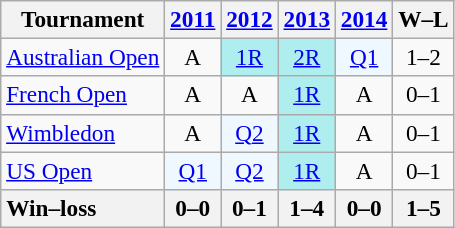<table class=wikitable style=text-align:center;font-size:97%>
<tr>
<th>Tournament</th>
<th><a href='#'>2011</a></th>
<th><a href='#'>2012</a></th>
<th><a href='#'>2013</a></th>
<th><a href='#'>2014</a></th>
<th>W–L</th>
</tr>
<tr>
<td style="text-align:left;"><a href='#'>Australian Open</a></td>
<td>A</td>
<td style="background:#afeeee;"><a href='#'>1R</a></td>
<td style="background:#afeeee;"><a href='#'>2R</a></td>
<td style="background:#f0f8ff;"><a href='#'>Q1</a></td>
<td>1–2</td>
</tr>
<tr>
<td style="text-align:left;"><a href='#'>French Open</a></td>
<td>A</td>
<td>A</td>
<td style="background:#afeeee;"><a href='#'>1R</a></td>
<td>A</td>
<td>0–1</td>
</tr>
<tr>
<td style="text-align:left;"><a href='#'>Wimbledon</a></td>
<td>A</td>
<td style="background:#f0f8ff;"><a href='#'>Q2</a></td>
<td style="background:#afeeee;"><a href='#'>1R</a></td>
<td>A</td>
<td>0–1</td>
</tr>
<tr>
<td style="text-align:left;"><a href='#'>US Open</a></td>
<td style="background:#f0f8ff;"><a href='#'>Q1</a></td>
<td style="background:#f0f8ff;"><a href='#'>Q2</a></td>
<td style="background:#afeeee;"><a href='#'>1R</a></td>
<td>A</td>
<td>0–1</td>
</tr>
<tr>
<th style="text-align:left;">Win–loss</th>
<th>0–0</th>
<th>0–1</th>
<th>1–4</th>
<th>0–0</th>
<th>1–5</th>
</tr>
</table>
